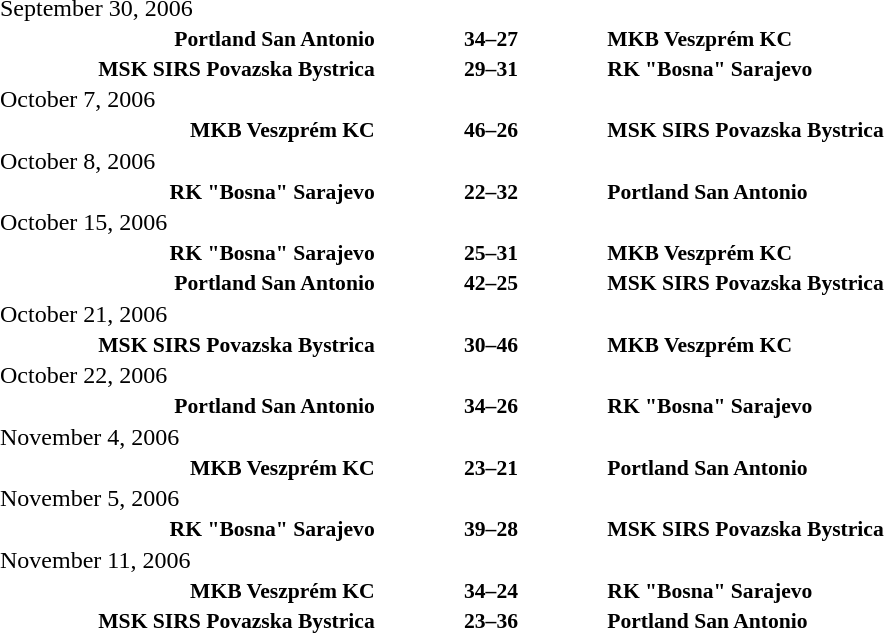<table width=100% cellspacing=1>
<tr>
<th width=20%></th>
<th width=12%></th>
<th width=20%></th>
<th></th>
</tr>
<tr>
<td>September 30, 2006</td>
</tr>
<tr style=font-size:90%>
<td align=right><strong>Portland San Antonio</strong></td>
<td align=center><strong>34–27</strong></td>
<td><strong>MKB Veszprém KC</strong></td>
</tr>
<tr style=font-size:90%>
<td align=right><strong>MSK SIRS Povazska Bystrica</strong></td>
<td align=center><strong>29–31</strong></td>
<td><strong>RK "Bosna" Sarajevo</strong></td>
</tr>
<tr>
<td>October 7, 2006</td>
</tr>
<tr style=font-size:90%>
<td align=right><strong>MKB Veszprém KC</strong></td>
<td align=center><strong>46–26</strong></td>
<td><strong>MSK SIRS Povazska Bystrica</strong></td>
</tr>
<tr>
<td>October 8, 2006</td>
</tr>
<tr style=font-size:90%>
<td align=right><strong>RK "Bosna" Sarajevo</strong></td>
<td align=center><strong>22–32</strong></td>
<td><strong>Portland San Antonio</strong></td>
</tr>
<tr>
<td>October 15, 2006</td>
</tr>
<tr style=font-size:90%>
<td align=right><strong>RK "Bosna" Sarajevo</strong></td>
<td align=center><strong>25–31</strong></td>
<td><strong>MKB Veszprém KC</strong></td>
</tr>
<tr style=font-size:90%>
<td align=right><strong>Portland San Antonio</strong></td>
<td align=center><strong>42–25</strong></td>
<td><strong>MSK SIRS Povazska Bystrica</strong></td>
</tr>
<tr>
<td>October 21, 2006</td>
</tr>
<tr style=font-size:90%>
<td align=right><strong>MSK SIRS Povazska Bystrica</strong></td>
<td align=center><strong>30–46</strong></td>
<td><strong>MKB Veszprém KC</strong></td>
</tr>
<tr>
<td>October 22, 2006</td>
</tr>
<tr style=font-size:90%>
<td align=right><strong>Portland San Antonio</strong></td>
<td align=center><strong>34–26</strong></td>
<td><strong>RK "Bosna" Sarajevo</strong></td>
</tr>
<tr>
<td>November 4, 2006</td>
</tr>
<tr style=font-size:90%>
<td align=right><strong>MKB Veszprém KC</strong></td>
<td align=center><strong>23–21</strong></td>
<td><strong>Portland San Antonio</strong></td>
</tr>
<tr>
<td>November 5, 2006</td>
</tr>
<tr style=font-size:90%>
<td align=right><strong>RK "Bosna" Sarajevo</strong></td>
<td align=center><strong>39–28</strong></td>
<td><strong>MSK SIRS Povazska Bystrica</strong></td>
</tr>
<tr>
<td>November 11, 2006</td>
</tr>
<tr style=font-size:90%>
<td align=right><strong>MKB Veszprém KC</strong></td>
<td align=center><strong>34–24</strong></td>
<td><strong>RK "Bosna" Sarajevo</strong></td>
</tr>
<tr style=font-size:90%>
<td align=right><strong>MSK SIRS Povazska Bystrica</strong></td>
<td align=center><strong>23–36</strong></td>
<td><strong>Portland San Antonio</strong></td>
</tr>
</table>
